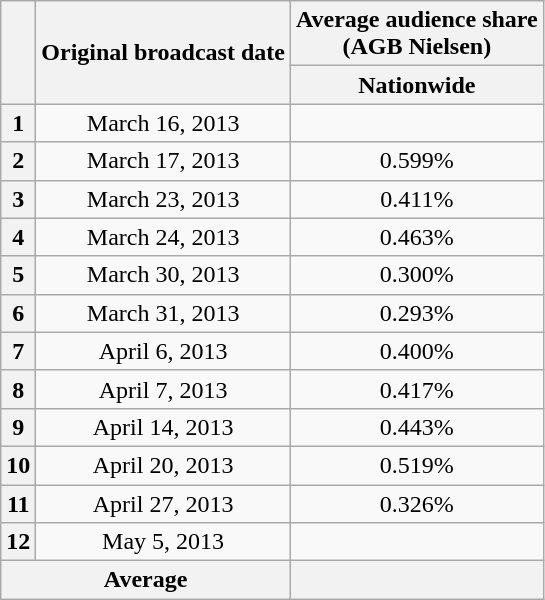<table class="wikitable" style="text-align:center">
<tr>
<th rowspan="2"></th>
<th rowspan="2">Original broadcast date</th>
<th colspan="1">Average audience share<br>(AGB Nielsen)</th>
</tr>
<tr>
<th with="110">Nationwide</th>
</tr>
<tr>
<th>1</th>
<td>March 16, 2013</td>
<td></td>
</tr>
<tr>
<th>2</th>
<td>March 17, 2013</td>
<td>0.599%</td>
</tr>
<tr>
<th>3</th>
<td>March 23, 2013</td>
<td>0.411%</td>
</tr>
<tr>
<th>4</th>
<td>March 24, 2013</td>
<td>0.463%</td>
</tr>
<tr>
<th>5</th>
<td>March 30, 2013</td>
<td>0.300%</td>
</tr>
<tr>
<th>6</th>
<td>March 31, 2013</td>
<td>0.293%</td>
</tr>
<tr>
<th>7</th>
<td>April 6, 2013</td>
<td>0.400%</td>
</tr>
<tr>
<th>8</th>
<td>April 7, 2013</td>
<td>0.417%</td>
</tr>
<tr>
<th>9</th>
<td>April 14, 2013</td>
<td>0.443%</td>
</tr>
<tr>
<th>10</th>
<td>April 20, 2013</td>
<td>0.519%</td>
</tr>
<tr>
<th>11</th>
<td>April 27, 2013</td>
<td>0.326%</td>
</tr>
<tr>
<th>12</th>
<td>May 5, 2013</td>
<td></td>
</tr>
<tr>
<th colspan="2">Average</th>
<th></th>
</tr>
</table>
